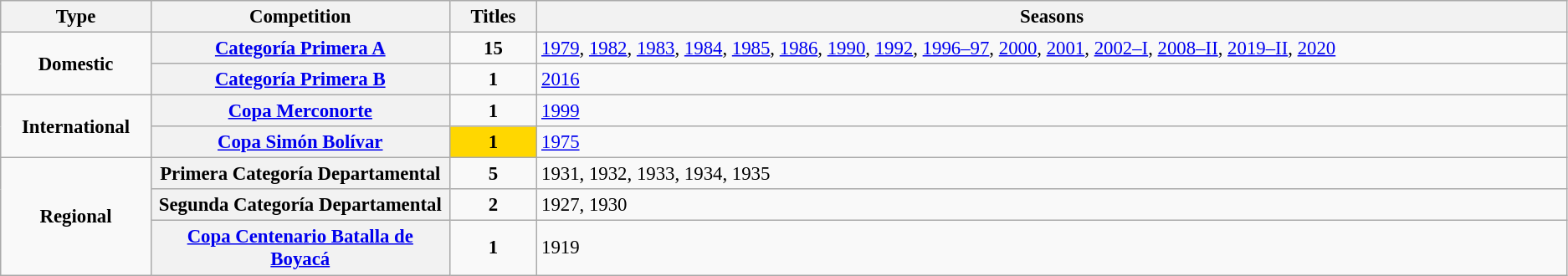<table class="wikitable plainrowheaders" style="font-size:95%; text-align:center;">
<tr>
<th style="width: 1%;">Type</th>
<th style="width: 5%;">Competition</th>
<th style="width: 1%;">Titles</th>
<th style="width: 21%;">Seasons</th>
</tr>
<tr>
<td rowspan="2"><strong>Domestic</strong></td>
<th scope=col><a href='#'>Categoría Primera A</a></th>
<td align="center"><strong>15</strong></td>
<td align="left"><a href='#'>1979</a>, <a href='#'>1982</a>, <a href='#'>1983</a>, <a href='#'>1984</a>, <a href='#'>1985</a>, <a href='#'>1986</a>, <a href='#'>1990</a>, <a href='#'>1992</a>, <a href='#'>1996–97</a>, <a href='#'>2000</a>, <a href='#'>2001</a>, <a href='#'>2002–I</a>, <a href='#'>2008–II</a>, <a href='#'>2019–II</a>, <a href='#'>2020</a></td>
</tr>
<tr>
<th scope=col><a href='#'>Categoría Primera B</a></th>
<td align="center"><strong>1</strong></td>
<td align="left"><a href='#'>2016</a></td>
</tr>
<tr>
<td rowspan="2"><strong>International</strong></td>
<th scope=col><a href='#'>Copa Merconorte</a></th>
<td align="center"><strong>1</strong></td>
<td align="left"><a href='#'>1999</a></td>
</tr>
<tr>
<th scope=col><a href='#'>Copa Simón Bolívar</a></th>
<td style="background-color:gold"><strong>1</strong></td>
<td align="left"><a href='#'>1975</a></td>
</tr>
<tr>
<td rowspan="3"><strong>Regional</strong></td>
<th scope=col>Primera Categoría Departamental</th>
<td align="center"><strong>5</strong></td>
<td align="left">1931, 1932, 1933, 1934, 1935</td>
</tr>
<tr>
<th scope=col>Segunda Categoría Departamental</th>
<td align="center"><strong>2</strong></td>
<td align="left">1927, 1930</td>
</tr>
<tr>
<th scope=col><a href='#'>Copa Centenario Batalla de Boyacá</a></th>
<td align="center"><strong>1</strong></td>
<td align="left">1919</td>
</tr>
</table>
